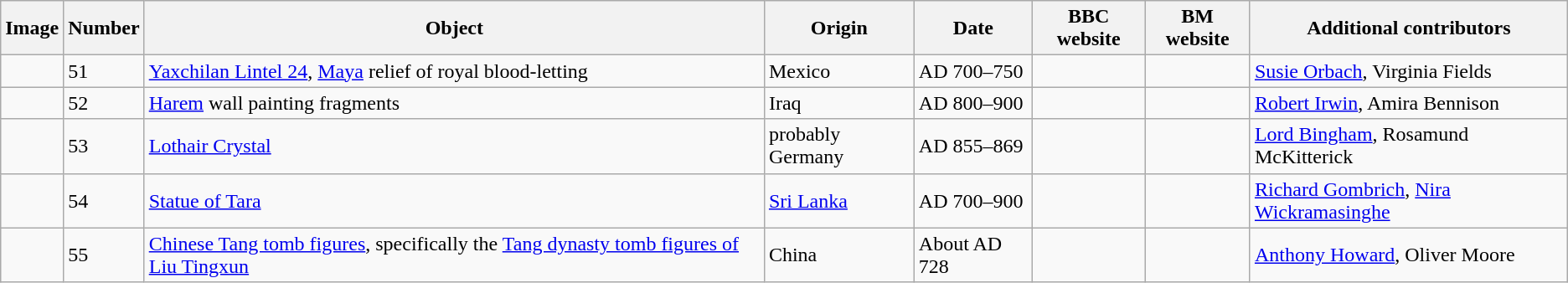<table class="wikitable">
<tr>
<th>Image</th>
<th>Number</th>
<th>Object</th>
<th>Origin</th>
<th>Date</th>
<th>BBC website</th>
<th>BM website</th>
<th>Additional contributors</th>
</tr>
<tr>
<td></td>
<td>51</td>
<td><a href='#'>Yaxchilan Lintel 24</a>, <a href='#'>Maya</a> relief of royal blood-letting</td>
<td>Mexico</td>
<td>AD 700–750</td>
<td></td>
<td></td>
<td><a href='#'>Susie Orbach</a>, Virginia Fields</td>
</tr>
<tr>
<td></td>
<td>52</td>
<td><a href='#'>Harem</a> wall painting fragments</td>
<td>Iraq</td>
<td>AD 800–900</td>
<td></td>
<td></td>
<td><a href='#'>Robert Irwin</a>, Amira Bennison</td>
</tr>
<tr>
<td></td>
<td>53</td>
<td><a href='#'>Lothair Crystal</a></td>
<td>probably Germany</td>
<td>AD 855–869</td>
<td></td>
<td></td>
<td><a href='#'>Lord Bingham</a>, Rosamund McKitterick</td>
</tr>
<tr>
<td></td>
<td>54</td>
<td><a href='#'>Statue of Tara</a></td>
<td><a href='#'>Sri Lanka</a></td>
<td>AD 700–900</td>
<td></td>
<td></td>
<td><a href='#'>Richard Gombrich</a>, <a href='#'>Nira Wickramasinghe</a></td>
</tr>
<tr>
<td></td>
<td>55</td>
<td><a href='#'>Chinese Tang tomb figures</a>, specifically the <a href='#'>Tang dynasty tomb figures of Liu Tingxun</a></td>
<td>China</td>
<td>About AD 728</td>
<td></td>
<td></td>
<td><a href='#'>Anthony Howard</a>, Oliver Moore</td>
</tr>
</table>
